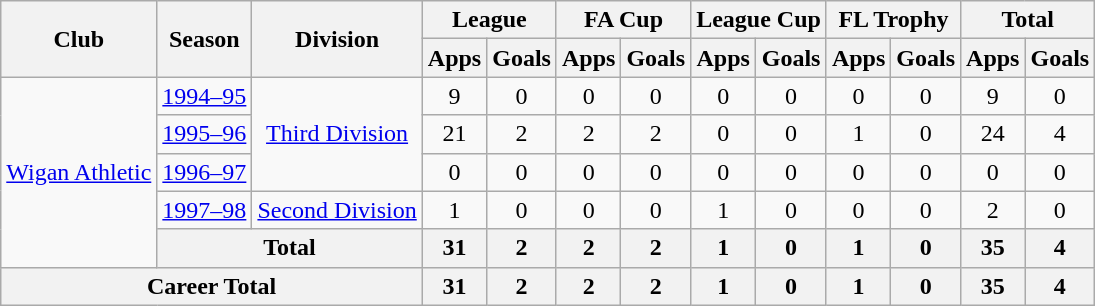<table class="wikitable" style="text-align:center">
<tr>
<th rowspan="2">Club</th>
<th rowspan="2">Season</th>
<th rowspan="2">Division</th>
<th colspan="2">League</th>
<th colspan="2">FA Cup</th>
<th colspan="2">League Cup</th>
<th colspan="2">FL Trophy</th>
<th colspan="2">Total</th>
</tr>
<tr>
<th>Apps</th>
<th>Goals</th>
<th>Apps</th>
<th>Goals</th>
<th>Apps</th>
<th>Goals</th>
<th>Apps</th>
<th>Goals</th>
<th>Apps</th>
<th>Goals</th>
</tr>
<tr>
<td rowspan="5"><a href='#'>Wigan Athletic</a></td>
<td><a href='#'>1994–95</a></td>
<td rowspan="3"><a href='#'>Third Division</a></td>
<td>9</td>
<td>0</td>
<td>0</td>
<td>0</td>
<td>0</td>
<td>0</td>
<td>0</td>
<td>0</td>
<td>9</td>
<td>0</td>
</tr>
<tr>
<td><a href='#'>1995–96</a></td>
<td>21</td>
<td>2</td>
<td>2</td>
<td>2</td>
<td>0</td>
<td>0</td>
<td>1</td>
<td>0</td>
<td>24</td>
<td>4</td>
</tr>
<tr>
<td><a href='#'>1996–97</a></td>
<td>0</td>
<td>0</td>
<td>0</td>
<td>0</td>
<td>0</td>
<td>0</td>
<td>0</td>
<td>0</td>
<td>0</td>
<td>0</td>
</tr>
<tr>
<td><a href='#'>1997–98</a></td>
<td><a href='#'>Second Division</a></td>
<td>1</td>
<td>0</td>
<td>0</td>
<td>0</td>
<td>1</td>
<td>0</td>
<td>0</td>
<td>0</td>
<td>2</td>
<td>0</td>
</tr>
<tr>
<th colspan="2">Total</th>
<th>31</th>
<th>2</th>
<th>2</th>
<th>2</th>
<th>1</th>
<th>0</th>
<th>1</th>
<th>0</th>
<th>35</th>
<th>4</th>
</tr>
<tr>
<th colspan="3">Career Total</th>
<th>31</th>
<th>2</th>
<th>2</th>
<th>2</th>
<th>1</th>
<th>0</th>
<th>1</th>
<th>0</th>
<th>35</th>
<th>4</th>
</tr>
</table>
